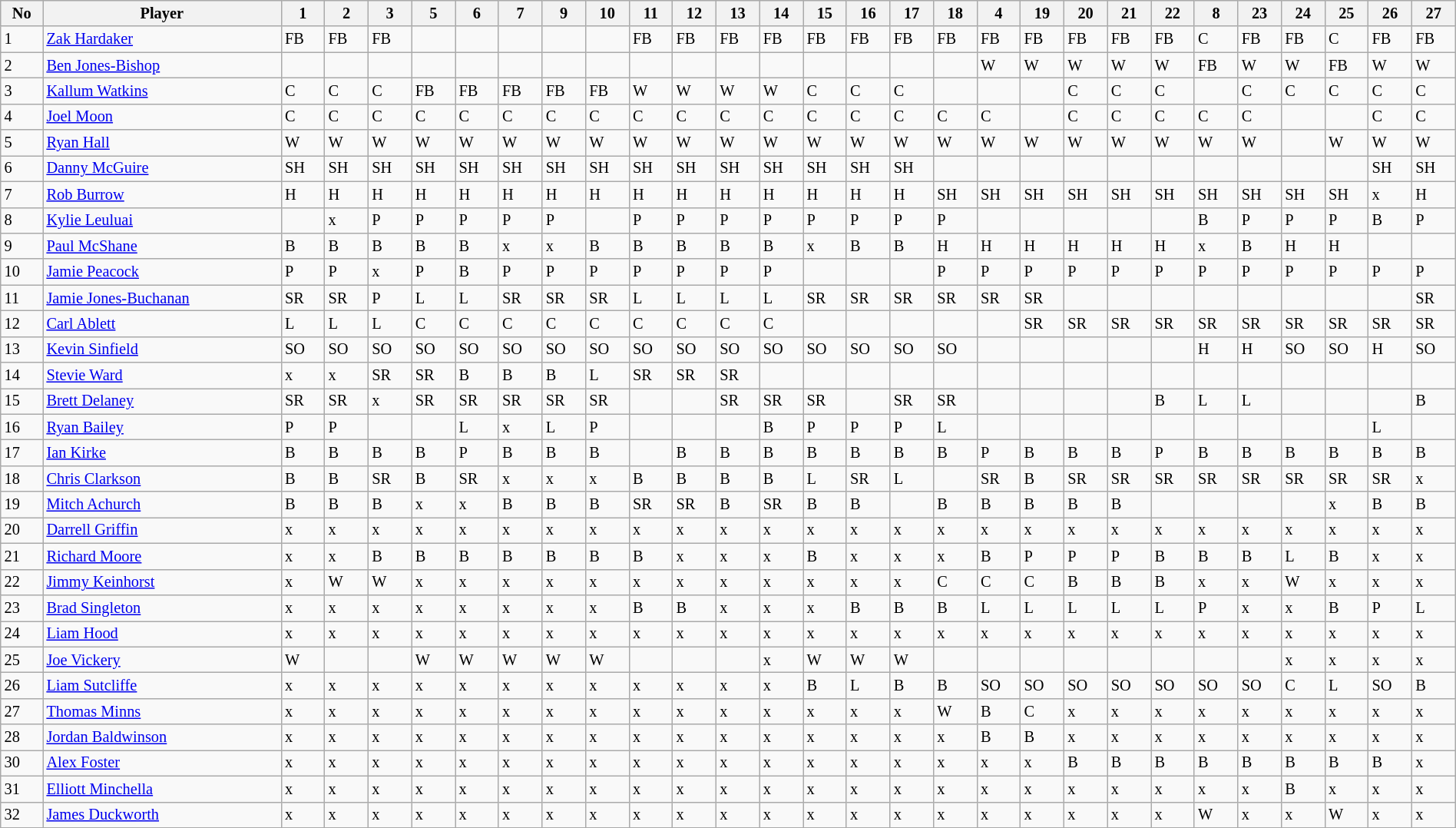<table class="wikitable" style="font-size:85%;" width="100%">
<tr>
<th>No</th>
<th>Player</th>
<th>1</th>
<th>2</th>
<th>3</th>
<th>5</th>
<th>6</th>
<th>7</th>
<th>9</th>
<th>10</th>
<th>11</th>
<th>12</th>
<th>13</th>
<th>14</th>
<th>15</th>
<th>16</th>
<th>17</th>
<th>18</th>
<th>4</th>
<th>19</th>
<th>20</th>
<th>21</th>
<th>22</th>
<th>8</th>
<th>23</th>
<th>24</th>
<th>25</th>
<th>26</th>
<th>27</th>
</tr>
<tr>
<td>1</td>
<td><a href='#'>Zak Hardaker</a></td>
<td>FB</td>
<td>FB</td>
<td>FB</td>
<td></td>
<td></td>
<td></td>
<td></td>
<td></td>
<td>FB</td>
<td>FB</td>
<td>FB</td>
<td>FB</td>
<td>FB</td>
<td>FB</td>
<td>FB</td>
<td>FB</td>
<td>FB</td>
<td>FB</td>
<td>FB</td>
<td>FB</td>
<td>FB</td>
<td>C</td>
<td>FB</td>
<td>FB</td>
<td>C</td>
<td>FB</td>
<td>FB</td>
</tr>
<tr>
<td>2</td>
<td><a href='#'>Ben Jones-Bishop</a></td>
<td></td>
<td></td>
<td></td>
<td></td>
<td></td>
<td></td>
<td></td>
<td></td>
<td></td>
<td></td>
<td></td>
<td></td>
<td></td>
<td></td>
<td></td>
<td></td>
<td>W</td>
<td>W</td>
<td>W</td>
<td>W</td>
<td>W</td>
<td>FB</td>
<td>W</td>
<td>W</td>
<td>FB</td>
<td>W</td>
<td>W</td>
</tr>
<tr>
<td>3</td>
<td><a href='#'>Kallum Watkins</a></td>
<td>C</td>
<td>C</td>
<td>C</td>
<td>FB</td>
<td>FB</td>
<td>FB</td>
<td>FB</td>
<td>FB</td>
<td>W</td>
<td>W</td>
<td>W</td>
<td>W</td>
<td>C</td>
<td>C</td>
<td>C</td>
<td></td>
<td></td>
<td></td>
<td>C</td>
<td>C</td>
<td>C</td>
<td></td>
<td>C</td>
<td>C</td>
<td>C</td>
<td>C</td>
<td>C</td>
</tr>
<tr>
<td>4</td>
<td><a href='#'>Joel Moon</a></td>
<td>C</td>
<td>C</td>
<td>C</td>
<td>C</td>
<td>C</td>
<td>C</td>
<td>C</td>
<td>C</td>
<td>C</td>
<td>C</td>
<td>C</td>
<td>C</td>
<td>C</td>
<td>C</td>
<td>C</td>
<td>C</td>
<td>C</td>
<td></td>
<td>C</td>
<td>C</td>
<td>C</td>
<td>C</td>
<td>C</td>
<td></td>
<td></td>
<td>C</td>
<td>C</td>
</tr>
<tr>
<td>5</td>
<td><a href='#'>Ryan Hall</a></td>
<td>W</td>
<td>W</td>
<td>W</td>
<td>W</td>
<td>W</td>
<td>W</td>
<td>W</td>
<td>W</td>
<td>W</td>
<td>W</td>
<td>W</td>
<td>W</td>
<td>W</td>
<td>W</td>
<td>W</td>
<td>W</td>
<td>W</td>
<td>W</td>
<td>W</td>
<td>W</td>
<td>W</td>
<td>W</td>
<td>W</td>
<td></td>
<td>W</td>
<td>W</td>
<td>W</td>
</tr>
<tr>
<td>6</td>
<td><a href='#'>Danny McGuire</a></td>
<td>SH</td>
<td>SH</td>
<td>SH</td>
<td>SH</td>
<td>SH</td>
<td>SH</td>
<td>SH</td>
<td>SH</td>
<td>SH</td>
<td>SH</td>
<td>SH</td>
<td>SH</td>
<td>SH</td>
<td>SH</td>
<td>SH</td>
<td></td>
<td></td>
<td></td>
<td></td>
<td></td>
<td></td>
<td></td>
<td></td>
<td></td>
<td></td>
<td>SH</td>
<td>SH</td>
</tr>
<tr>
<td>7</td>
<td><a href='#'>Rob Burrow</a></td>
<td>H</td>
<td>H</td>
<td>H</td>
<td>H</td>
<td>H</td>
<td>H</td>
<td>H</td>
<td>H</td>
<td>H</td>
<td>H</td>
<td>H</td>
<td>H</td>
<td>H</td>
<td>H</td>
<td>H</td>
<td>SH</td>
<td>SH</td>
<td>SH</td>
<td>SH</td>
<td>SH</td>
<td>SH</td>
<td>SH</td>
<td>SH</td>
<td>SH</td>
<td>SH</td>
<td>x</td>
<td>H</td>
</tr>
<tr>
<td>8</td>
<td><a href='#'>Kylie Leuluai</a></td>
<td></td>
<td>x</td>
<td>P</td>
<td>P</td>
<td>P</td>
<td>P</td>
<td>P</td>
<td></td>
<td>P</td>
<td>P</td>
<td>P</td>
<td>P</td>
<td>P</td>
<td>P</td>
<td>P</td>
<td>P</td>
<td></td>
<td></td>
<td></td>
<td></td>
<td></td>
<td>B</td>
<td>P</td>
<td>P</td>
<td>P</td>
<td>B</td>
<td>P</td>
</tr>
<tr>
<td>9</td>
<td><a href='#'>Paul McShane</a></td>
<td>B</td>
<td>B</td>
<td>B</td>
<td>B</td>
<td>B</td>
<td>x</td>
<td>x</td>
<td>B</td>
<td>B</td>
<td>B</td>
<td>B</td>
<td>B</td>
<td>x</td>
<td>B</td>
<td>B</td>
<td>H</td>
<td>H</td>
<td>H</td>
<td>H</td>
<td>H</td>
<td>H</td>
<td>x</td>
<td>B</td>
<td>H</td>
<td>H</td>
<td></td>
<td></td>
</tr>
<tr>
<td>10</td>
<td><a href='#'>Jamie Peacock</a></td>
<td>P</td>
<td>P</td>
<td>x</td>
<td>P</td>
<td>B</td>
<td>P</td>
<td>P</td>
<td>P</td>
<td>P</td>
<td>P</td>
<td>P</td>
<td>P</td>
<td></td>
<td></td>
<td></td>
<td>P</td>
<td>P</td>
<td>P</td>
<td>P</td>
<td>P</td>
<td>P</td>
<td>P</td>
<td>P</td>
<td>P</td>
<td>P</td>
<td>P</td>
<td>P</td>
</tr>
<tr>
<td>11</td>
<td><a href='#'>Jamie Jones-Buchanan</a></td>
<td>SR</td>
<td>SR</td>
<td>P</td>
<td>L</td>
<td>L</td>
<td>SR</td>
<td>SR</td>
<td>SR</td>
<td>L</td>
<td>L</td>
<td>L</td>
<td>L</td>
<td>SR</td>
<td>SR</td>
<td>SR</td>
<td>SR</td>
<td>SR</td>
<td>SR</td>
<td></td>
<td></td>
<td></td>
<td></td>
<td></td>
<td></td>
<td></td>
<td></td>
<td>SR</td>
</tr>
<tr>
<td>12</td>
<td><a href='#'>Carl Ablett</a></td>
<td>L</td>
<td>L</td>
<td>L</td>
<td>C</td>
<td>C</td>
<td>C</td>
<td>C</td>
<td>C</td>
<td>C</td>
<td>C</td>
<td>C</td>
<td>C</td>
<td></td>
<td></td>
<td></td>
<td></td>
<td></td>
<td>SR</td>
<td>SR</td>
<td>SR</td>
<td>SR</td>
<td>SR</td>
<td>SR</td>
<td>SR</td>
<td>SR</td>
<td>SR</td>
<td>SR</td>
</tr>
<tr>
<td>13</td>
<td><a href='#'>Kevin Sinfield</a></td>
<td>SO</td>
<td>SO</td>
<td>SO</td>
<td>SO</td>
<td>SO</td>
<td>SO</td>
<td>SO</td>
<td>SO</td>
<td>SO</td>
<td>SO</td>
<td>SO</td>
<td>SO</td>
<td>SO</td>
<td>SO</td>
<td>SO</td>
<td>SO</td>
<td></td>
<td></td>
<td></td>
<td></td>
<td></td>
<td>H</td>
<td>H</td>
<td>SO</td>
<td>SO</td>
<td>H</td>
<td>SO</td>
</tr>
<tr>
<td>14</td>
<td><a href='#'>Stevie Ward</a></td>
<td>x</td>
<td>x</td>
<td>SR</td>
<td>SR</td>
<td>B</td>
<td>B</td>
<td>B</td>
<td>L</td>
<td>SR</td>
<td>SR</td>
<td>SR</td>
<td></td>
<td></td>
<td></td>
<td></td>
<td></td>
<td></td>
<td></td>
<td></td>
<td></td>
<td></td>
<td></td>
<td></td>
<td></td>
<td></td>
<td></td>
<td></td>
</tr>
<tr>
<td>15</td>
<td><a href='#'>Brett Delaney</a></td>
<td>SR</td>
<td>SR</td>
<td>x</td>
<td>SR</td>
<td>SR</td>
<td>SR</td>
<td>SR</td>
<td>SR</td>
<td></td>
<td></td>
<td>SR</td>
<td>SR</td>
<td>SR</td>
<td></td>
<td>SR</td>
<td>SR</td>
<td></td>
<td></td>
<td></td>
<td></td>
<td>B</td>
<td>L</td>
<td>L</td>
<td></td>
<td></td>
<td></td>
<td>B</td>
</tr>
<tr>
<td>16</td>
<td><a href='#'>Ryan Bailey</a></td>
<td>P</td>
<td>P</td>
<td></td>
<td></td>
<td>L</td>
<td>x</td>
<td>L</td>
<td>P</td>
<td></td>
<td></td>
<td></td>
<td>B</td>
<td>P</td>
<td>P</td>
<td>P</td>
<td>L</td>
<td></td>
<td></td>
<td></td>
<td></td>
<td></td>
<td></td>
<td></td>
<td></td>
<td></td>
<td>L</td>
<td></td>
</tr>
<tr>
<td>17</td>
<td><a href='#'>Ian Kirke</a></td>
<td>B</td>
<td>B</td>
<td>B</td>
<td>B</td>
<td>P</td>
<td>B</td>
<td>B</td>
<td>B</td>
<td></td>
<td>B</td>
<td>B</td>
<td>B</td>
<td>B</td>
<td>B</td>
<td>B</td>
<td>B</td>
<td>P</td>
<td>B</td>
<td>B</td>
<td>B</td>
<td>P</td>
<td>B</td>
<td>B</td>
<td>B</td>
<td>B</td>
<td>B</td>
<td>B</td>
</tr>
<tr>
<td>18</td>
<td><a href='#'>Chris Clarkson</a></td>
<td>B</td>
<td>B</td>
<td>SR</td>
<td>B</td>
<td>SR</td>
<td>x</td>
<td>x</td>
<td>x</td>
<td>B</td>
<td>B</td>
<td>B</td>
<td>B</td>
<td>L</td>
<td>SR</td>
<td>L</td>
<td></td>
<td>SR</td>
<td>B</td>
<td>SR</td>
<td>SR</td>
<td>SR</td>
<td>SR</td>
<td>SR</td>
<td>SR</td>
<td>SR</td>
<td>SR</td>
<td>x</td>
</tr>
<tr>
<td>19</td>
<td><a href='#'>Mitch Achurch</a></td>
<td>B</td>
<td>B</td>
<td>B</td>
<td>x</td>
<td>x</td>
<td>B</td>
<td>B</td>
<td>B</td>
<td>SR</td>
<td>SR</td>
<td>B</td>
<td>SR</td>
<td>B</td>
<td>B</td>
<td></td>
<td>B</td>
<td>B</td>
<td>B</td>
<td>B</td>
<td>B</td>
<td></td>
<td></td>
<td></td>
<td></td>
<td>x</td>
<td>B</td>
<td>B</td>
</tr>
<tr>
<td>20</td>
<td><a href='#'>Darrell Griffin</a></td>
<td>x</td>
<td>x</td>
<td>x</td>
<td>x</td>
<td>x</td>
<td>x</td>
<td>x</td>
<td>x</td>
<td>x</td>
<td>x</td>
<td>x</td>
<td>x</td>
<td>x</td>
<td>x</td>
<td>x</td>
<td>x</td>
<td>x</td>
<td>x</td>
<td>x</td>
<td>x</td>
<td>x</td>
<td>x</td>
<td>x</td>
<td>x</td>
<td>x</td>
<td>x</td>
<td>x</td>
</tr>
<tr>
<td>21</td>
<td><a href='#'>Richard Moore</a></td>
<td>x</td>
<td>x</td>
<td>B</td>
<td>B</td>
<td>B</td>
<td>B</td>
<td>B</td>
<td>B</td>
<td>B</td>
<td>x</td>
<td>x</td>
<td>x</td>
<td>B</td>
<td>x</td>
<td>x</td>
<td>x</td>
<td>B</td>
<td>P</td>
<td>P</td>
<td>P</td>
<td>B</td>
<td>B</td>
<td>B</td>
<td>L</td>
<td>B</td>
<td>x</td>
<td>x</td>
</tr>
<tr>
<td>22</td>
<td><a href='#'>Jimmy Keinhorst</a></td>
<td>x</td>
<td>W</td>
<td>W</td>
<td>x</td>
<td>x</td>
<td>x</td>
<td>x</td>
<td>x</td>
<td>x</td>
<td>x</td>
<td>x</td>
<td>x</td>
<td>x</td>
<td>x</td>
<td>x</td>
<td>C</td>
<td>C</td>
<td>C</td>
<td>B</td>
<td>B</td>
<td>B</td>
<td>x</td>
<td>x</td>
<td>W</td>
<td>x</td>
<td>x</td>
<td>x</td>
</tr>
<tr>
<td>23</td>
<td><a href='#'>Brad Singleton</a></td>
<td>x</td>
<td>x</td>
<td>x</td>
<td>x</td>
<td>x</td>
<td>x</td>
<td>x</td>
<td>x</td>
<td>B</td>
<td>B</td>
<td>x</td>
<td>x</td>
<td>x</td>
<td>B</td>
<td>B</td>
<td>B</td>
<td>L</td>
<td>L</td>
<td>L</td>
<td>L</td>
<td>L</td>
<td>P</td>
<td>x</td>
<td>x</td>
<td>B</td>
<td>P</td>
<td>L</td>
</tr>
<tr>
<td>24</td>
<td><a href='#'>Liam Hood</a></td>
<td>x</td>
<td>x</td>
<td>x</td>
<td>x</td>
<td>x</td>
<td>x</td>
<td>x</td>
<td>x</td>
<td>x</td>
<td>x</td>
<td>x</td>
<td>x</td>
<td>x</td>
<td>x</td>
<td>x</td>
<td>x</td>
<td>x</td>
<td>x</td>
<td>x</td>
<td>x</td>
<td>x</td>
<td>x</td>
<td>x</td>
<td>x</td>
<td>x</td>
<td>x</td>
<td>x</td>
</tr>
<tr>
<td>25</td>
<td><a href='#'>Joe Vickery</a></td>
<td>W</td>
<td></td>
<td></td>
<td>W</td>
<td>W</td>
<td>W</td>
<td>W</td>
<td>W</td>
<td></td>
<td></td>
<td></td>
<td>x</td>
<td>W</td>
<td>W</td>
<td>W</td>
<td></td>
<td></td>
<td></td>
<td></td>
<td></td>
<td></td>
<td></td>
<td></td>
<td>x</td>
<td>x</td>
<td>x</td>
<td>x</td>
</tr>
<tr>
<td>26</td>
<td><a href='#'>Liam Sutcliffe</a></td>
<td>x</td>
<td>x</td>
<td>x</td>
<td>x</td>
<td>x</td>
<td>x</td>
<td>x</td>
<td>x</td>
<td>x</td>
<td>x</td>
<td>x</td>
<td>x</td>
<td>B</td>
<td>L</td>
<td>B</td>
<td>B</td>
<td>SO</td>
<td>SO</td>
<td>SO</td>
<td>SO</td>
<td>SO</td>
<td>SO</td>
<td>SO</td>
<td>C</td>
<td>L</td>
<td>SO</td>
<td>B</td>
</tr>
<tr>
<td>27</td>
<td><a href='#'>Thomas Minns</a></td>
<td>x</td>
<td>x</td>
<td>x</td>
<td>x</td>
<td>x</td>
<td>x</td>
<td>x</td>
<td>x</td>
<td>x</td>
<td>x</td>
<td>x</td>
<td>x</td>
<td>x</td>
<td>x</td>
<td>x</td>
<td>W</td>
<td>B</td>
<td>C</td>
<td>x</td>
<td>x</td>
<td>x</td>
<td>x</td>
<td>x</td>
<td>x</td>
<td>x</td>
<td>x</td>
<td>x</td>
</tr>
<tr>
<td>28</td>
<td><a href='#'>Jordan Baldwinson</a></td>
<td>x</td>
<td>x</td>
<td>x</td>
<td>x</td>
<td>x</td>
<td>x</td>
<td>x</td>
<td>x</td>
<td>x</td>
<td>x</td>
<td>x</td>
<td>x</td>
<td>x</td>
<td>x</td>
<td>x</td>
<td>x</td>
<td>B</td>
<td>B</td>
<td>x</td>
<td>x</td>
<td>x</td>
<td>x</td>
<td>x</td>
<td>x</td>
<td>x</td>
<td>x</td>
<td>x</td>
</tr>
<tr>
<td>30</td>
<td><a href='#'>Alex Foster</a></td>
<td>x</td>
<td>x</td>
<td>x</td>
<td>x</td>
<td>x</td>
<td>x</td>
<td>x</td>
<td>x</td>
<td>x</td>
<td>x</td>
<td>x</td>
<td>x</td>
<td>x</td>
<td>x</td>
<td>x</td>
<td>x</td>
<td>x</td>
<td>x</td>
<td>B</td>
<td>B</td>
<td>B</td>
<td>B</td>
<td>B</td>
<td>B</td>
<td>B</td>
<td>B</td>
<td>x</td>
</tr>
<tr>
<td>31</td>
<td><a href='#'>Elliott Minchella</a></td>
<td>x</td>
<td>x</td>
<td>x</td>
<td>x</td>
<td>x</td>
<td>x</td>
<td>x</td>
<td>x</td>
<td>x</td>
<td>x</td>
<td>x</td>
<td>x</td>
<td>x</td>
<td>x</td>
<td>x</td>
<td>x</td>
<td>x</td>
<td>x</td>
<td>x</td>
<td>x</td>
<td>x</td>
<td>x</td>
<td>x</td>
<td>B</td>
<td>x</td>
<td>x</td>
<td>x</td>
</tr>
<tr>
<td>32</td>
<td><a href='#'>James Duckworth</a></td>
<td>x</td>
<td>x</td>
<td>x</td>
<td>x</td>
<td>x</td>
<td>x</td>
<td>x</td>
<td>x</td>
<td>x</td>
<td>x</td>
<td>x</td>
<td>x</td>
<td>x</td>
<td>x</td>
<td>x</td>
<td>x</td>
<td>x</td>
<td>x</td>
<td>x</td>
<td>x</td>
<td>x</td>
<td>W</td>
<td>x</td>
<td>x</td>
<td>W</td>
<td>x</td>
<td>x</td>
</tr>
<tr>
</tr>
</table>
